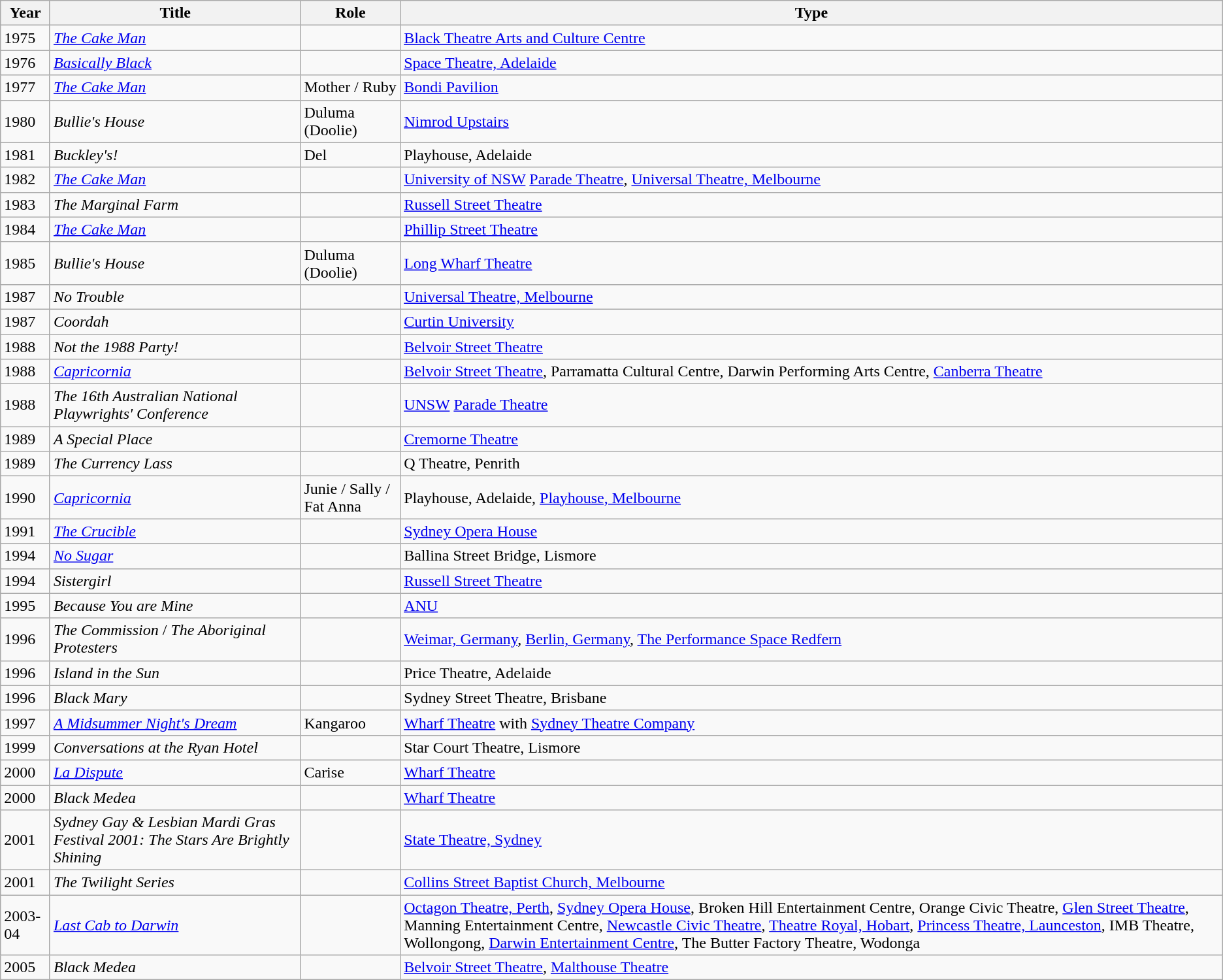<table class="wikitable">
<tr>
<th>Year</th>
<th>Title</th>
<th>Role</th>
<th>Type</th>
</tr>
<tr>
<td>1975</td>
<td><em><a href='#'>The Cake Man</a></em></td>
<td></td>
<td><a href='#'>Black Theatre Arts and Culture Centre</a></td>
</tr>
<tr>
<td>1976</td>
<td><em><a href='#'>Basically Black</a></em></td>
<td></td>
<td><a href='#'>Space Theatre, Adelaide</a></td>
</tr>
<tr>
<td>1977</td>
<td><em><a href='#'>The Cake Man</a></em></td>
<td>Mother / Ruby</td>
<td><a href='#'>Bondi Pavilion</a></td>
</tr>
<tr>
<td>1980</td>
<td><em>Bullie's House</em></td>
<td>Duluma (Doolie)</td>
<td><a href='#'>Nimrod Upstairs</a></td>
</tr>
<tr>
<td>1981</td>
<td><em>Buckley's!</em></td>
<td>Del</td>
<td>Playhouse, Adelaide</td>
</tr>
<tr>
<td>1982</td>
<td><em><a href='#'>The Cake Man</a></em></td>
<td></td>
<td><a href='#'>University of NSW</a> <a href='#'>Parade Theatre</a>, <a href='#'>Universal Theatre, Melbourne</a></td>
</tr>
<tr>
<td>1983</td>
<td><em>The Marginal Farm</em></td>
<td></td>
<td><a href='#'>Russell Street Theatre</a></td>
</tr>
<tr>
<td>1984</td>
<td><em><a href='#'>The Cake Man</a></em></td>
<td></td>
<td><a href='#'>Phillip Street Theatre</a></td>
</tr>
<tr>
<td>1985</td>
<td><em>Bullie's House</em></td>
<td>Duluma (Doolie)</td>
<td><a href='#'>Long Wharf Theatre</a></td>
</tr>
<tr>
<td>1987</td>
<td><em>No Trouble</em></td>
<td></td>
<td><a href='#'>Universal Theatre, Melbourne</a></td>
</tr>
<tr>
<td>1987</td>
<td><em>Coordah</em></td>
<td></td>
<td><a href='#'>Curtin University</a></td>
</tr>
<tr>
<td>1988</td>
<td><em>Not the 1988 Party!</em></td>
<td></td>
<td><a href='#'>Belvoir Street Theatre</a></td>
</tr>
<tr>
<td>1988</td>
<td><em><a href='#'>Capricornia</a></em></td>
<td></td>
<td><a href='#'>Belvoir Street Theatre</a>, Parramatta Cultural Centre, Darwin Performing Arts Centre, <a href='#'>Canberra Theatre</a></td>
</tr>
<tr>
<td>1988</td>
<td><em>The 16th Australian National Playwrights' Conference</em></td>
<td></td>
<td><a href='#'>UNSW</a> <a href='#'>Parade Theatre</a></td>
</tr>
<tr>
<td>1989</td>
<td><em>A Special Place</em></td>
<td></td>
<td><a href='#'>Cremorne Theatre</a></td>
</tr>
<tr>
<td>1989</td>
<td><em>The Currency Lass</em></td>
<td></td>
<td>Q Theatre, Penrith</td>
</tr>
<tr>
<td>1990</td>
<td><em><a href='#'>Capricornia</a></em></td>
<td>Junie / Sally / Fat Anna</td>
<td>Playhouse, Adelaide, <a href='#'>Playhouse, Melbourne</a></td>
</tr>
<tr>
<td>1991</td>
<td><em><a href='#'>The Crucible</a></em></td>
<td></td>
<td><a href='#'>Sydney Opera House</a></td>
</tr>
<tr>
<td>1994</td>
<td><em><a href='#'>No Sugar</a></em></td>
<td></td>
<td>Ballina Street Bridge, Lismore</td>
</tr>
<tr>
<td>1994</td>
<td><em>Sistergirl</em></td>
<td></td>
<td><a href='#'>Russell Street Theatre</a></td>
</tr>
<tr>
<td>1995</td>
<td><em>Because You are Mine</em></td>
<td></td>
<td><a href='#'>ANU</a></td>
</tr>
<tr>
<td>1996</td>
<td><em>The Commission</em> / <em>The Aboriginal Protesters</em></td>
<td></td>
<td><a href='#'>Weimar, Germany</a>, <a href='#'>Berlin, Germany</a>, <a href='#'>The Performance Space Redfern</a></td>
</tr>
<tr>
<td>1996</td>
<td><em>Island in the Sun</em></td>
<td></td>
<td>Price Theatre, Adelaide</td>
</tr>
<tr>
<td>1996</td>
<td><em>Black Mary</em></td>
<td></td>
<td>Sydney Street Theatre, Brisbane</td>
</tr>
<tr>
<td>1997</td>
<td><em><a href='#'>A Midsummer Night's Dream</a></em></td>
<td>Kangaroo</td>
<td><a href='#'>Wharf Theatre</a> with <a href='#'>Sydney Theatre Company</a></td>
</tr>
<tr>
<td>1999</td>
<td><em>Conversations at the Ryan Hotel</em></td>
<td></td>
<td>Star Court Theatre, Lismore</td>
</tr>
<tr>
<td>2000</td>
<td><em><a href='#'>La Dispute</a></em></td>
<td>Carise</td>
<td><a href='#'>Wharf Theatre</a></td>
</tr>
<tr>
<td>2000</td>
<td><em>Black Medea</em></td>
<td></td>
<td><a href='#'>Wharf Theatre</a></td>
</tr>
<tr>
<td>2001</td>
<td><em>Sydney Gay & Lesbian Mardi Gras Festival 2001: The Stars Are Brightly Shining</em></td>
<td></td>
<td><a href='#'>State Theatre, Sydney</a></td>
</tr>
<tr>
<td>2001</td>
<td><em>The Twilight Series</em></td>
<td></td>
<td><a href='#'>Collins Street Baptist Church, Melbourne</a></td>
</tr>
<tr>
<td>2003-04</td>
<td><em><a href='#'>Last Cab to Darwin</a></em></td>
<td></td>
<td><a href='#'>Octagon Theatre, Perth</a>, <a href='#'>Sydney Opera House</a>, Broken Hill Entertainment Centre, Orange Civic Theatre, <a href='#'>Glen Street Theatre</a>, Manning Entertainment Centre, <a href='#'>Newcastle Civic Theatre</a>, <a href='#'>Theatre Royal, Hobart</a>, <a href='#'>Princess Theatre, Launceston</a>, IMB Theatre, Wollongong, <a href='#'>Darwin Entertainment Centre</a>, The Butter Factory Theatre, Wodonga</td>
</tr>
<tr>
<td>2005</td>
<td><em>Black Medea</em></td>
<td></td>
<td><a href='#'>Belvoir Street Theatre</a>, <a href='#'>Malthouse Theatre</a></td>
</tr>
</table>
